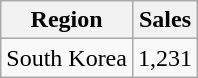<table class="wikitable">
<tr>
<th>Region</th>
<th>Sales</th>
</tr>
<tr>
<td>South Korea</td>
<td>1,231</td>
</tr>
</table>
